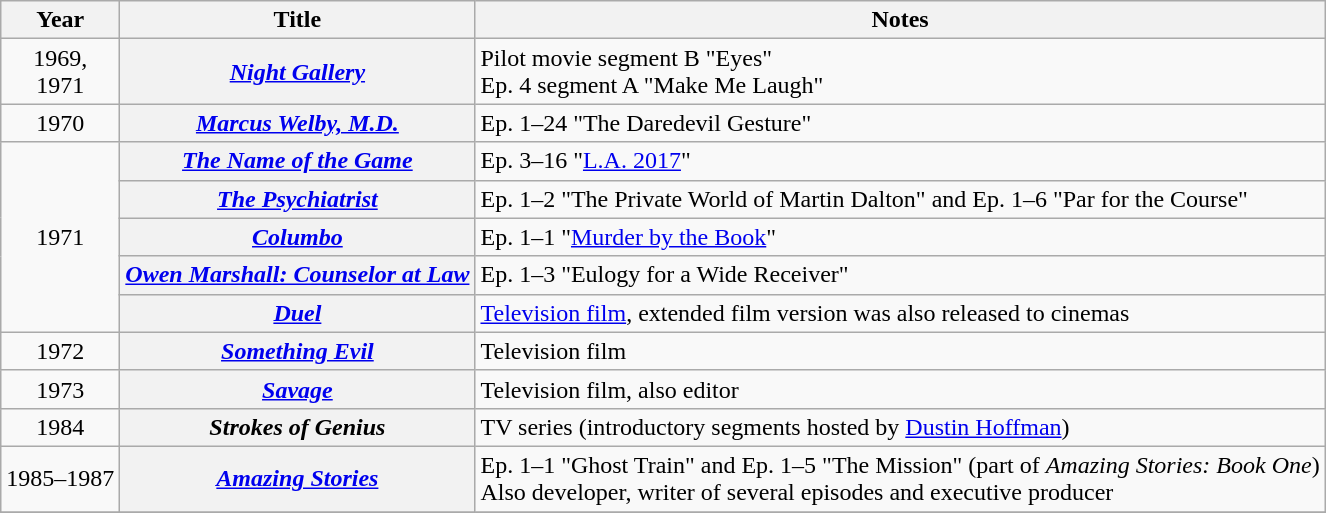<table class="wikitable plainrowheaders">
<tr>
<th scope="col">Year</th>
<th scope="col">Title</th>
<th scope="col">Notes</th>
</tr>
<tr>
<td style="text-align:center;">1969,<br>1971</td>
<th scope="row"><em><a href='#'>Night Gallery</a></em></th>
<td>Pilot movie segment B "Eyes"<br>Ep. 4 segment A "Make Me Laugh"</td>
</tr>
<tr>
<td style="text-align:center;">1970</td>
<th scope="row"><em><a href='#'>Marcus Welby, M.D.</a></em></th>
<td>Ep. 1–24 "The Daredevil Gesture"</td>
</tr>
<tr>
<td rowspan=5 style="text-align:center;">1971</td>
<th scope="row"><em><a href='#'>The Name of the Game</a></em></th>
<td>Ep. 3–16 "<a href='#'>L.A. 2017</a>"</td>
</tr>
<tr>
<th scope="row"><em><a href='#'>The Psychiatrist</a></em></th>
<td>Ep. 1–2 "The Private World of Martin Dalton" and Ep. 1–6 "Par for the Course"</td>
</tr>
<tr>
<th scope="row"><em><a href='#'>Columbo</a></em></th>
<td>Ep. 1–1 "<a href='#'>Murder by the Book</a>"</td>
</tr>
<tr>
<th scope="row"><em><a href='#'>Owen Marshall: Counselor at Law</a></em></th>
<td>Ep. 1–3 "Eulogy for a Wide Receiver"</td>
</tr>
<tr>
<th scope="row"><em><a href='#'>Duel</a></em></th>
<td style="text-align:left"><a href='#'>Television film</a>, extended film version was also released to cinemas</td>
</tr>
<tr>
<td style="text-align:center;">1972</td>
<th scope="row"><em><a href='#'>Something Evil</a></em></th>
<td>Television film</td>
</tr>
<tr>
<td style="text-align:center;">1973</td>
<th scope="row"><em><a href='#'>Savage</a></em></th>
<td>Television film, also editor</td>
</tr>
<tr>
<td style="text-align:center;">1984</td>
<th scope="row"><em>Strokes of Genius</em></th>
<td>TV series (introductory segments hosted by <a href='#'>Dustin Hoffman</a>)</td>
</tr>
<tr>
<td style="text-align:center;">1985–1987</td>
<th scope="row"><em><a href='#'>Amazing Stories</a></em></th>
<td>Ep. 1–1 "Ghost Train" and Ep. 1–5 "The Mission" (part of <em>Amazing Stories: Book One</em>)<br>Also developer, writer of several episodes and executive producer</td>
</tr>
<tr>
</tr>
</table>
